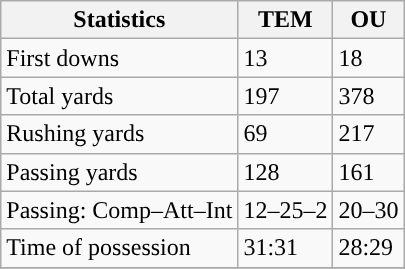<table class="wikitable" style="float: left;">
<tr>
<th>Statistics</th>
<th>TEM</th>
<th>OU</th>
</tr>
<tr>
<td>First downs</td>
<td>13</td>
<td>18</td>
</tr>
<tr>
<td>Total yards</td>
<td>197</td>
<td>378</td>
</tr>
<tr>
<td>Rushing yards</td>
<td>69</td>
<td>217</td>
</tr>
<tr>
<td>Passing yards</td>
<td>128</td>
<td>161</td>
</tr>
<tr>
<td>Passing: Comp–Att–Int</td>
<td>12–25–2</td>
<td>20–30</td>
</tr>
<tr>
<td>Time of possession</td>
<td>31:31</td>
<td>28:29</td>
</tr>
<tr>
</tr>
</table>
